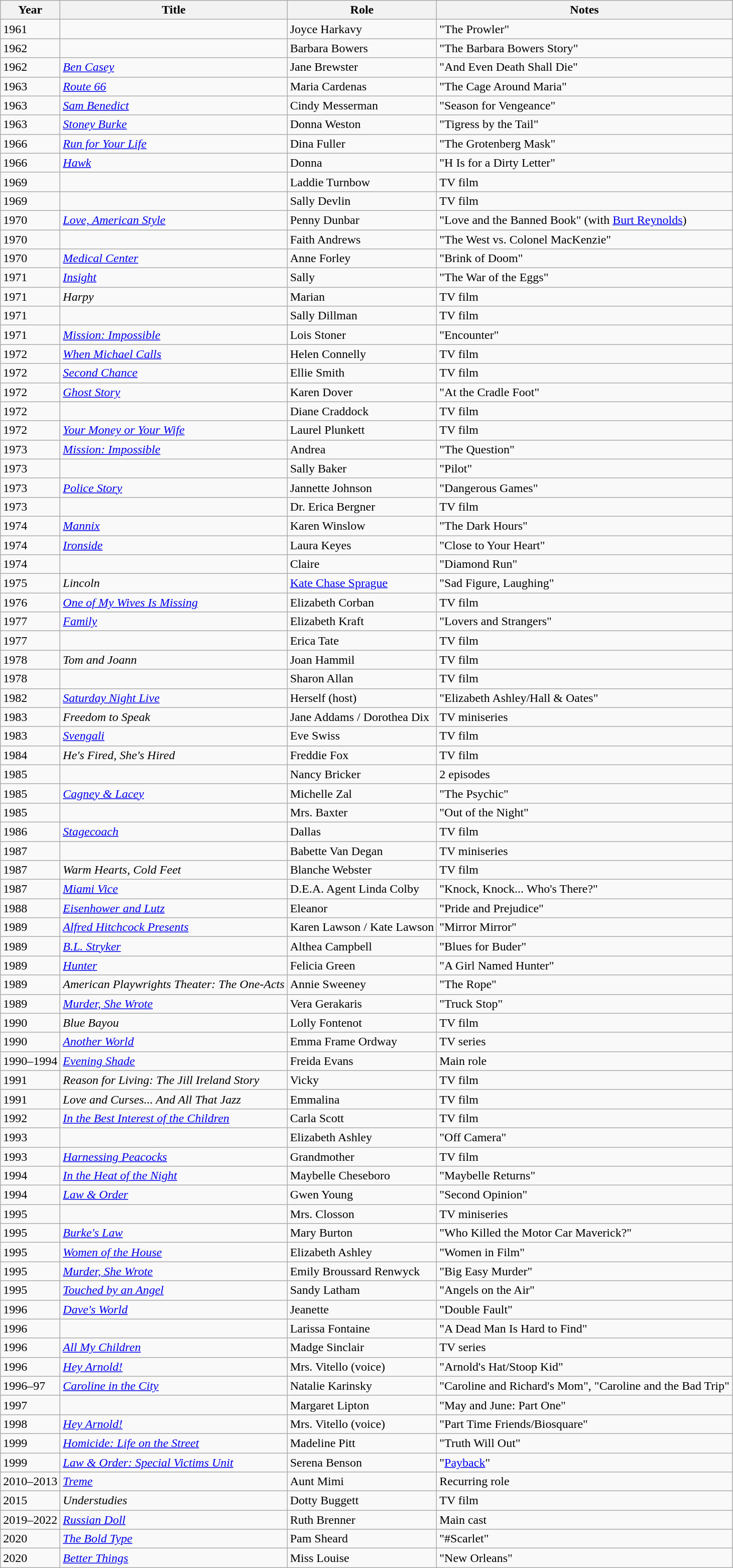<table class="wikitable sortable">
<tr>
<th>Year</th>
<th>Title</th>
<th>Role</th>
<th class="unsortable">Notes</th>
</tr>
<tr>
<td>1961</td>
<td><em></em></td>
<td>Joyce Harkavy</td>
<td>"The Prowler"</td>
</tr>
<tr>
<td>1962</td>
<td><em></em></td>
<td>Barbara Bowers</td>
<td>"The Barbara Bowers Story"</td>
</tr>
<tr>
<td>1962</td>
<td><em><a href='#'>Ben Casey</a></em></td>
<td>Jane Brewster</td>
<td>"And Even Death Shall Die"</td>
</tr>
<tr>
<td>1963</td>
<td><em><a href='#'>Route 66</a></em></td>
<td>Maria Cardenas</td>
<td>"The Cage Around Maria"</td>
</tr>
<tr>
<td>1963</td>
<td><em><a href='#'>Sam Benedict</a></em></td>
<td>Cindy Messerman</td>
<td>"Season for Vengeance"</td>
</tr>
<tr>
<td>1963</td>
<td><em><a href='#'>Stoney Burke</a></em></td>
<td>Donna Weston</td>
<td>"Tigress by the Tail"</td>
</tr>
<tr>
<td>1966</td>
<td><em><a href='#'>Run for Your Life</a></em></td>
<td>Dina Fuller</td>
<td>"The Grotenberg Mask"</td>
</tr>
<tr>
<td>1966</td>
<td><em><a href='#'>Hawk</a></em></td>
<td>Donna</td>
<td>"H Is for a Dirty Letter"</td>
</tr>
<tr>
<td>1969</td>
<td><em></em></td>
<td>Laddie Turnbow</td>
<td>TV film</td>
</tr>
<tr>
<td>1969</td>
<td><em></em></td>
<td>Sally Devlin</td>
<td>TV film</td>
</tr>
<tr>
<td>1970</td>
<td><em><a href='#'>Love, American Style</a></em></td>
<td>Penny Dunbar</td>
<td>"Love and the Banned Book" (with <a href='#'>Burt Reynolds</a>)</td>
</tr>
<tr>
<td>1970</td>
<td><em></em></td>
<td>Faith Andrews</td>
<td>"The West vs. Colonel MacKenzie"</td>
</tr>
<tr>
<td>1970</td>
<td><em><a href='#'>Medical Center</a></em></td>
<td>Anne Forley</td>
<td>"Brink of Doom"</td>
</tr>
<tr>
<td>1971</td>
<td><em><a href='#'>Insight</a></em></td>
<td>Sally</td>
<td>"The War of the Eggs"</td>
</tr>
<tr>
<td>1971</td>
<td><em>Harpy</em></td>
<td>Marian</td>
<td>TV film</td>
</tr>
<tr>
<td>1971</td>
<td><em></em></td>
<td>Sally Dillman</td>
<td>TV film</td>
</tr>
<tr>
<td>1971</td>
<td><em><a href='#'>Mission: Impossible</a></em></td>
<td>Lois Stoner</td>
<td>"Encounter"</td>
</tr>
<tr>
<td>1972</td>
<td><em><a href='#'>When Michael Calls</a></em></td>
<td>Helen Connelly</td>
<td>TV film</td>
</tr>
<tr>
<td>1972</td>
<td><em><a href='#'>Second Chance</a></em></td>
<td>Ellie Smith</td>
<td>TV film</td>
</tr>
<tr>
<td>1972</td>
<td><em><a href='#'>Ghost Story</a></em></td>
<td>Karen Dover</td>
<td>"At the Cradle Foot"</td>
</tr>
<tr>
<td>1972</td>
<td><em></em></td>
<td>Diane Craddock</td>
<td>TV film</td>
</tr>
<tr>
<td>1972</td>
<td><em><a href='#'>Your Money or Your Wife</a></em></td>
<td>Laurel Plunkett</td>
<td>TV film</td>
</tr>
<tr>
<td>1973</td>
<td><em><a href='#'>Mission: Impossible</a></em></td>
<td>Andrea</td>
<td>"The Question"</td>
</tr>
<tr>
<td>1973</td>
<td><em></em></td>
<td>Sally Baker</td>
<td>"Pilot"</td>
</tr>
<tr>
<td>1973</td>
<td><em><a href='#'>Police Story</a></em></td>
<td>Jannette Johnson</td>
<td>"Dangerous Games"</td>
</tr>
<tr>
<td>1973</td>
<td><em></em></td>
<td>Dr. Erica Bergner</td>
<td>TV film</td>
</tr>
<tr>
<td>1974</td>
<td><em><a href='#'>Mannix</a></em></td>
<td>Karen Winslow</td>
<td>"The Dark Hours"</td>
</tr>
<tr>
<td>1974</td>
<td><em><a href='#'>Ironside</a></em></td>
<td>Laura Keyes</td>
<td>"Close to Your Heart"</td>
</tr>
<tr>
<td>1974</td>
<td><em></em></td>
<td>Claire</td>
<td>"Diamond Run"</td>
</tr>
<tr>
<td>1975</td>
<td><em>Lincoln</em></td>
<td><a href='#'>Kate Chase Sprague</a></td>
<td>"Sad Figure, Laughing"</td>
</tr>
<tr>
<td>1976</td>
<td><em><a href='#'>One of My Wives Is Missing</a></em></td>
<td>Elizabeth Corban</td>
<td>TV film</td>
</tr>
<tr>
<td>1977</td>
<td><em><a href='#'>Family</a></em></td>
<td>Elizabeth Kraft</td>
<td>"Lovers and Strangers"</td>
</tr>
<tr>
<td>1977</td>
<td><em></em></td>
<td>Erica Tate</td>
<td>TV film</td>
</tr>
<tr>
<td>1978</td>
<td><em>Tom and Joann</em></td>
<td>Joan Hammil</td>
<td>TV film</td>
</tr>
<tr>
<td>1978</td>
<td><em></em></td>
<td>Sharon Allan</td>
<td>TV film</td>
</tr>
<tr>
<td>1982</td>
<td><em><a href='#'>Saturday Night Live</a></em></td>
<td>Herself (host)</td>
<td>"Elizabeth Ashley/Hall & Oates"</td>
</tr>
<tr>
<td>1983</td>
<td><em>Freedom to Speak</em></td>
<td>Jane Addams / Dorothea Dix</td>
<td>TV miniseries</td>
</tr>
<tr>
<td>1983</td>
<td><em><a href='#'>Svengali</a></em></td>
<td>Eve Swiss</td>
<td>TV film</td>
</tr>
<tr>
<td>1984</td>
<td><em>He's Fired, She's Hired</em></td>
<td>Freddie Fox</td>
<td>TV film</td>
</tr>
<tr>
<td>1985</td>
<td><em></em></td>
<td>Nancy Bricker</td>
<td>2 episodes</td>
</tr>
<tr>
<td>1985</td>
<td><em><a href='#'>Cagney & Lacey</a></em></td>
<td>Michelle Zal</td>
<td>"The Psychic"</td>
</tr>
<tr>
<td>1985</td>
<td><em></em></td>
<td>Mrs. Baxter</td>
<td>"Out of the Night"</td>
</tr>
<tr>
<td>1986</td>
<td><em><a href='#'>Stagecoach</a></em></td>
<td>Dallas</td>
<td>TV film</td>
</tr>
<tr>
<td>1987</td>
<td><em></em></td>
<td>Babette Van Degan</td>
<td>TV miniseries</td>
</tr>
<tr>
<td>1987</td>
<td><em>Warm Hearts, Cold Feet</em></td>
<td>Blanche Webster</td>
<td>TV film</td>
</tr>
<tr>
<td>1987</td>
<td><em><a href='#'>Miami Vice</a></em></td>
<td>D.E.A. Agent Linda Colby</td>
<td>"Knock, Knock... Who's There?"</td>
</tr>
<tr>
<td>1988</td>
<td><em><a href='#'>Eisenhower and Lutz</a></em></td>
<td>Eleanor</td>
<td>"Pride and Prejudice"</td>
</tr>
<tr>
<td>1989</td>
<td><em><a href='#'>Alfred Hitchcock Presents</a></em></td>
<td>Karen Lawson / Kate Lawson</td>
<td>"Mirror Mirror"</td>
</tr>
<tr>
<td>1989</td>
<td><em><a href='#'>B.L. Stryker</a></em></td>
<td>Althea Campbell</td>
<td>"Blues for Buder"</td>
</tr>
<tr>
<td>1989</td>
<td><em><a href='#'>Hunter</a></em></td>
<td>Felicia Green</td>
<td>"A Girl Named Hunter"</td>
</tr>
<tr>
<td>1989</td>
<td><em>American Playwrights Theater: The One-Acts</em></td>
<td>Annie Sweeney</td>
<td>"The Rope"</td>
</tr>
<tr>
<td>1989</td>
<td><em><a href='#'>Murder, She Wrote</a></em></td>
<td>Vera Gerakaris</td>
<td>"Truck Stop"</td>
</tr>
<tr>
<td>1990</td>
<td><em>Blue Bayou</em></td>
<td>Lolly Fontenot</td>
<td>TV film</td>
</tr>
<tr>
<td>1990</td>
<td><em><a href='#'>Another World</a></em></td>
<td>Emma Frame Ordway</td>
<td>TV series</td>
</tr>
<tr>
<td>1990–1994</td>
<td><em><a href='#'>Evening Shade</a></em></td>
<td>Freida Evans</td>
<td>Main role</td>
</tr>
<tr>
<td>1991</td>
<td><em>Reason for Living: The Jill Ireland Story</em></td>
<td>Vicky</td>
<td>TV film</td>
</tr>
<tr>
<td>1991</td>
<td><em>Love and Curses... And All That Jazz</em></td>
<td>Emmalina</td>
<td>TV film</td>
</tr>
<tr>
<td>1992</td>
<td><em><a href='#'>In the Best Interest of the Children</a></em></td>
<td>Carla Scott</td>
<td>TV film</td>
</tr>
<tr>
<td>1993</td>
<td><em></em></td>
<td>Elizabeth Ashley</td>
<td>"Off Camera"</td>
</tr>
<tr>
<td>1993</td>
<td><em><a href='#'>Harnessing Peacocks</a></em></td>
<td>Grandmother</td>
<td>TV film</td>
</tr>
<tr>
<td>1994</td>
<td><em><a href='#'>In the Heat of the Night</a></em></td>
<td>Maybelle Cheseboro</td>
<td>"Maybelle Returns"</td>
</tr>
<tr>
<td>1994</td>
<td><em><a href='#'>Law & Order</a></em></td>
<td>Gwen Young</td>
<td>"Second Opinion"</td>
</tr>
<tr>
<td>1995</td>
<td><em></em></td>
<td>Mrs. Closson</td>
<td>TV miniseries</td>
</tr>
<tr>
<td>1995</td>
<td><em><a href='#'>Burke's Law</a></em></td>
<td>Mary Burton</td>
<td>"Who Killed the Motor Car Maverick?"</td>
</tr>
<tr>
<td>1995</td>
<td><em><a href='#'>Women of the House</a></em></td>
<td>Elizabeth Ashley</td>
<td>"Women in Film"</td>
</tr>
<tr>
<td>1995</td>
<td><em><a href='#'>Murder, She Wrote</a></em></td>
<td>Emily Broussard Renwyck</td>
<td>"Big Easy Murder"</td>
</tr>
<tr>
<td>1995</td>
<td><em><a href='#'>Touched by an Angel</a></em></td>
<td>Sandy Latham</td>
<td>"Angels on the Air"</td>
</tr>
<tr>
<td>1996</td>
<td><em><a href='#'>Dave's World</a></em></td>
<td>Jeanette</td>
<td>"Double Fault"</td>
</tr>
<tr>
<td>1996</td>
<td><em></em></td>
<td>Larissa Fontaine</td>
<td>"A Dead Man Is Hard to Find"</td>
</tr>
<tr>
<td>1996</td>
<td><em><a href='#'>All My Children</a></em></td>
<td>Madge Sinclair</td>
<td>TV series</td>
</tr>
<tr>
<td>1996</td>
<td><em><a href='#'>Hey Arnold!</a></em></td>
<td>Mrs. Vitello (voice)</td>
<td>"Arnold's Hat/Stoop Kid"</td>
</tr>
<tr>
<td>1996–97</td>
<td><em><a href='#'>Caroline in the City</a></em></td>
<td>Natalie Karinsky</td>
<td>"Caroline and Richard's Mom", "Caroline and the Bad Trip"</td>
</tr>
<tr>
<td>1997</td>
<td><em></em></td>
<td>Margaret Lipton</td>
<td>"May and June: Part One"</td>
</tr>
<tr>
<td>1998</td>
<td><em><a href='#'>Hey Arnold!</a></em></td>
<td>Mrs. Vitello (voice)</td>
<td>"Part Time Friends/Biosquare"</td>
</tr>
<tr>
<td>1999</td>
<td><em><a href='#'>Homicide: Life on the Street</a></em></td>
<td>Madeline Pitt</td>
<td>"Truth Will Out"</td>
</tr>
<tr>
<td>1999</td>
<td><em><a href='#'>Law & Order: Special Victims Unit</a></em></td>
<td>Serena Benson</td>
<td>"<a href='#'>Payback</a>"</td>
</tr>
<tr>
<td>2010–2013</td>
<td><em><a href='#'>Treme</a></em></td>
<td>Aunt Mimi</td>
<td>Recurring role</td>
</tr>
<tr>
<td>2015</td>
<td><em>Understudies</em></td>
<td>Dotty Buggett</td>
<td>TV film</td>
</tr>
<tr>
<td>2019–2022</td>
<td><em><a href='#'>Russian Doll</a></em></td>
<td>Ruth Brenner</td>
<td>Main cast</td>
</tr>
<tr>
<td>2020</td>
<td><em><a href='#'>The Bold Type</a></em></td>
<td>Pam Sheard</td>
<td>"#Scarlet"</td>
</tr>
<tr>
<td>2020</td>
<td><em><a href='#'>Better Things</a></em></td>
<td>Miss Louise</td>
<td>"New Orleans"</td>
</tr>
</table>
